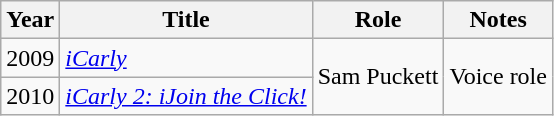<table class="wikitable sortable">
<tr>
<th>Year</th>
<th>Title</th>
<th>Role</th>
<th class="unsortable">Notes</th>
</tr>
<tr>
<td>2009</td>
<td><em><a href='#'>iCarly</a></em></td>
<td rowspan=2>Sam Puckett</td>
<td rowspan=2>Voice role</td>
</tr>
<tr>
<td>2010</td>
<td><em><a href='#'>iCarly 2: iJoin the Click!</a></em></td>
</tr>
</table>
